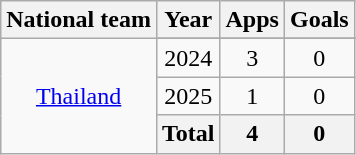<table class="wikitable" style="text-align:center">
<tr>
<th>National team</th>
<th>Year</th>
<th>Apps</th>
<th>Goals</th>
</tr>
<tr>
<td rowspan="4" valign="center"><a href='#'>Thailand</a></td>
</tr>
<tr>
<td>2024</td>
<td>3</td>
<td>0</td>
</tr>
<tr>
<td>2025</td>
<td>1</td>
<td>0</td>
</tr>
<tr>
<th>Total</th>
<th>4</th>
<th>0</th>
</tr>
</table>
